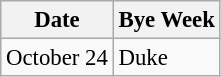<table class="wikitable" style="font-size:95%;">
<tr>
<th>Date</th>
<th colspan="1">Bye Week</th>
</tr>
<tr>
<td>October 24</td>
<td>Duke</td>
</tr>
</table>
